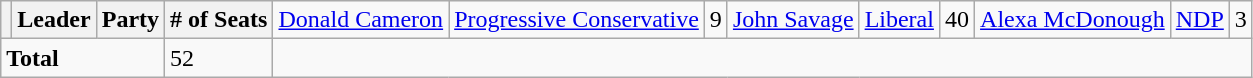<table class="wikitable">
<tr>
<th></th>
<th>Leader</th>
<th>Party</th>
<th># of Seats<br></th>
<td><a href='#'>Donald Cameron</a></td>
<td><a href='#'>Progressive Conservative</a></td>
<td>9<br></td>
<td><a href='#'>John Savage</a></td>
<td><a href='#'>Liberal</a></td>
<td>40<br></td>
<td><a href='#'>Alexa McDonough</a></td>
<td><a href='#'>NDP</a></td>
<td>3</td>
</tr>
<tr>
<td colspan="3"><strong>Total</strong></td>
<td>52</td>
</tr>
</table>
